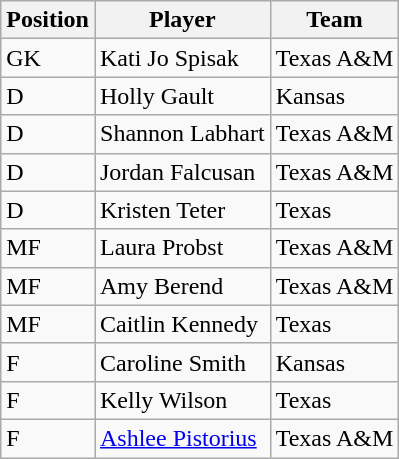<table class="wikitable">
<tr>
<th>Position</th>
<th>Player</th>
<th>Team</th>
</tr>
<tr>
<td>GK</td>
<td>Kati Jo Spisak</td>
<td>Texas A&M</td>
</tr>
<tr>
<td>D</td>
<td>Holly Gault</td>
<td>Kansas</td>
</tr>
<tr>
<td>D</td>
<td>Shannon Labhart</td>
<td>Texas A&M</td>
</tr>
<tr>
<td>D</td>
<td>Jordan Falcusan</td>
<td>Texas A&M</td>
</tr>
<tr>
<td>D</td>
<td>Kristen Teter</td>
<td>Texas</td>
</tr>
<tr>
<td>MF</td>
<td>Laura Probst</td>
<td>Texas A&M</td>
</tr>
<tr>
<td>MF</td>
<td>Amy Berend</td>
<td>Texas A&M</td>
</tr>
<tr>
<td>MF</td>
<td>Caitlin Kennedy</td>
<td>Texas</td>
</tr>
<tr>
<td>F</td>
<td>Caroline Smith</td>
<td>Kansas</td>
</tr>
<tr>
<td>F</td>
<td>Kelly Wilson</td>
<td>Texas</td>
</tr>
<tr>
<td>F</td>
<td><a href='#'>Ashlee Pistorius</a></td>
<td>Texas A&M</td>
</tr>
</table>
